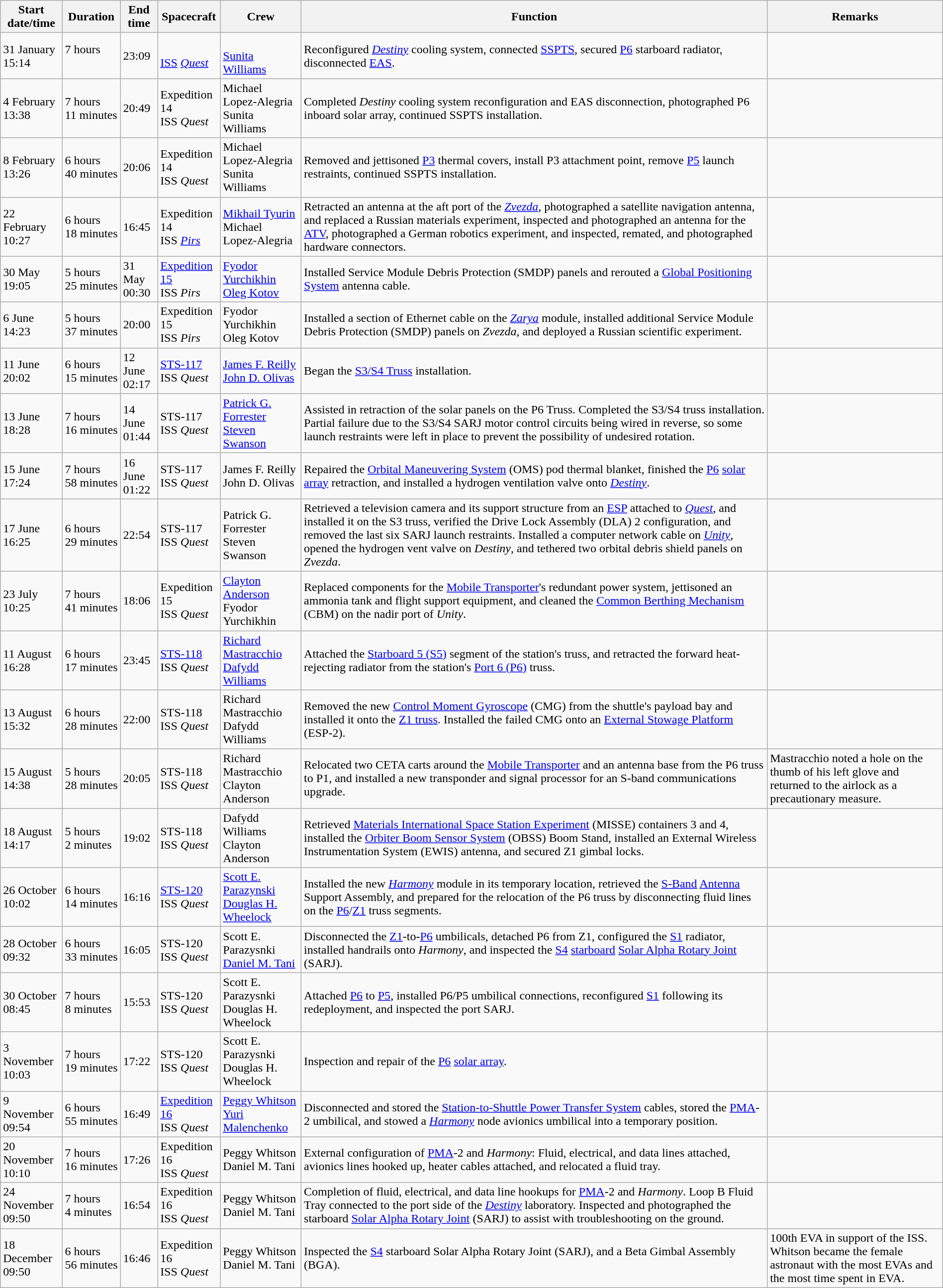<table class="wikitable" style="width:100%;">
<tr>
<th>Start date/time</th>
<th>Duration</th>
<th>End time</th>
<th>Spacecraft</th>
<th>Crew</th>
<th>Function</th>
<th>Remarks</th>
</tr>
<tr>
<td>31 January<br>15:14</td>
<td>7 hours<br> </td>
<td>23:09</td>
<td> <br><a href='#'>ISS</a> <em><a href='#'>Quest</a></em></td>
<td><br><a href='#'>Sunita Williams</a></td>
<td>Reconfigured <em><a href='#'>Destiny</a></em> cooling system, connected <a href='#'>SSPTS</a>, secured <a href='#'>P6</a> starboard radiator, disconnected <a href='#'>EAS</a>.</td>
<td></td>
</tr>
<tr>
<td>4 February<br>13:38</td>
<td>7 hours<br>11 minutes</td>
<td>20:49</td>
<td>Expedition 14<br>ISS <em>Quest</em></td>
<td>Michael Lopez-Alegria<br>Sunita Williams</td>
<td>Completed <em>Destiny</em> cooling system reconfiguration and EAS disconnection, photographed P6 inboard solar array, continued SSPTS installation.</td>
<td></td>
</tr>
<tr>
<td>8 February<br>13:26</td>
<td>6 hours<br>40 minutes</td>
<td>20:06</td>
<td>Expedition 14<br>ISS <em>Quest</em></td>
<td>Michael Lopez-Alegria<br>Sunita Williams</td>
<td>Removed and jettisoned <a href='#'>P3</a> thermal covers, install P3 attachment point, remove <a href='#'>P5</a> launch restraints, continued SSPTS installation.</td>
<td></td>
</tr>
<tr>
<td>22 February<br>10:27</td>
<td>6 hours<br>18 minutes</td>
<td>16:45</td>
<td>Expedition 14<br>ISS <em><a href='#'>Pirs</a></em></td>
<td><a href='#'>Mikhail Tyurin</a><br>Michael Lopez-Alegria</td>
<td>Retracted an antenna at the aft port of the <a href='#'><em>Zvezda</em></a>, photographed a satellite navigation antenna, and replaced a Russian materials experiment, inspected and photographed an antenna for the <a href='#'>ATV</a>, photographed a German robotics experiment, and inspected, remated, and photographed hardware connectors.</td>
<td></td>
</tr>
<tr>
<td>30 May<br>19:05</td>
<td>5 hours<br>25 minutes</td>
<td>31 May<br>00:30</td>
<td><a href='#'>Expedition 15</a><br>ISS <em>Pirs</em></td>
<td><a href='#'>Fyodor Yurchikhin</a><br><a href='#'>Oleg Kotov</a></td>
<td>Installed Service Module Debris Protection (SMDP) panels and rerouted a <a href='#'>Global Positioning System</a> antenna cable.</td>
<td></td>
</tr>
<tr>
<td>6 June<br>14:23</td>
<td>5 hours<br>37 minutes</td>
<td>20:00</td>
<td>Expedition 15<br>ISS <em>Pirs</em></td>
<td>Fyodor Yurchikhin<br>Oleg Kotov</td>
<td>Installed a section of Ethernet cable on the <em><a href='#'>Zarya</a></em> module, installed additional Service Module Debris Protection (SMDP) panels on <em>Zvezda</em>, and deployed a Russian scientific experiment.</td>
<td></td>
</tr>
<tr>
<td>11 June<br>20:02</td>
<td>6 hours<br>15 minutes</td>
<td>12 June<br>02:17</td>
<td><a href='#'>STS-117</a><br>ISS <em>Quest</em></td>
<td><a href='#'>James F. Reilly</a><br><a href='#'>John D. Olivas</a></td>
<td>Began the <a href='#'>S3/S4 Truss</a> installation.</td>
<td></td>
</tr>
<tr>
<td>13 June<br>18:28</td>
<td>7 hours<br>16 minutes</td>
<td>14 June<br>01:44</td>
<td>STS-117<br>ISS <em>Quest</em></td>
<td><a href='#'>Patrick G. Forrester</a><br><a href='#'>Steven Swanson</a></td>
<td>Assisted in retraction of the solar panels on the P6 Truss. Completed the S3/S4 truss installation. Partial failure due to the S3/S4 SARJ motor control circuits being wired in reverse, so some launch restraints were left in place to prevent the possibility of undesired rotation.</td>
<td></td>
</tr>
<tr>
<td>15 June<br>17:24</td>
<td>7 hours<br>58 minutes</td>
<td>16 June<br>01:22</td>
<td>STS-117<br>ISS <em>Quest</em></td>
<td>James F. Reilly<br>John D. Olivas</td>
<td>Repaired the <a href='#'>Orbital Maneuvering System</a> (OMS) pod thermal blanket, finished the <a href='#'>P6</a> <a href='#'>solar array</a> retraction, and installed a hydrogen ventilation valve onto <a href='#'><em>Destiny</em></a>.</td>
<td></td>
</tr>
<tr>
<td>17 June<br>16:25</td>
<td>6 hours<br>29 minutes</td>
<td>22:54</td>
<td>STS-117<br>ISS <em>Quest</em></td>
<td>Patrick G. Forrester<br>Steven Swanson</td>
<td>Retrieved a television camera and its support structure from an <a href='#'>ESP</a> attached to <a href='#'><em>Quest</em></a>, and installed it on the S3 truss, verified the Drive Lock Assembly (DLA) 2 configuration, and removed the last six SARJ launch restraints. Installed a computer network cable on <a href='#'><em>Unity</em></a>, opened the hydrogen vent valve on <em>Destiny</em>, and tethered two orbital debris shield panels on <em>Zvezda</em>.</td>
<td></td>
</tr>
<tr>
<td>23 July<br>10:25</td>
<td>7 hours<br>41 minutes</td>
<td>18:06</td>
<td>Expedition 15<br>ISS <em>Quest</em></td>
<td><a href='#'>Clayton Anderson</a><br>Fyodor Yurchikhin</td>
<td>Replaced components for the <a href='#'>Mobile Transporter</a>'s redundant power system, jettisoned an ammonia tank and flight support equipment, and cleaned the <a href='#'>Common Berthing Mechanism</a> (CBM) on the nadir port of <em>Unity</em>.</td>
<td></td>
</tr>
<tr>
<td>11 August<br>16:28</td>
<td>6 hours<br>17 minutes</td>
<td>23:45</td>
<td><a href='#'>STS-118</a><br>ISS <em>Quest</em></td>
<td><a href='#'>Richard Mastracchio</a><br><a href='#'>Dafydd Williams</a></td>
<td>Attached the <a href='#'>Starboard 5 (S5)</a> segment of the station's truss, and retracted the forward heat-rejecting radiator from the station's <a href='#'>Port 6 (P6)</a> truss.</td>
<td></td>
</tr>
<tr>
<td>13 August<br>15:32</td>
<td>6 hours<br>28 minutes</td>
<td>22:00</td>
<td>STS-118<br>ISS <em>Quest</em></td>
<td>Richard Mastracchio<br>Dafydd Williams</td>
<td>Removed the new <a href='#'>Control Moment Gyroscope</a> (CMG) from the shuttle's payload bay and installed it onto the <a href='#'>Z1 truss</a>. Installed the failed CMG onto an <a href='#'>External Stowage Platform</a> (ESP-2).</td>
<td></td>
</tr>
<tr>
<td>15 August<br>14:38</td>
<td>5 hours<br>28 minutes</td>
<td>20:05</td>
<td>STS-118<br>ISS <em>Quest</em></td>
<td>Richard Mastracchio<br>Clayton Anderson</td>
<td>Relocated two CETA carts around the <a href='#'>Mobile Transporter</a> and an antenna base from the P6 truss to P1, and installed a new transponder and signal processor for an S-band communications upgrade.</td>
<td>Mastracchio noted a hole on the thumb of his left glove and returned to the airlock as a precautionary measure.</td>
</tr>
<tr>
<td>18 August<br>14:17</td>
<td>5 hours<br>2 minutes</td>
<td>19:02</td>
<td>STS-118<br>ISS <em>Quest</em></td>
<td>Dafydd Williams<br>Clayton Anderson</td>
<td>Retrieved <a href='#'>Materials International Space Station Experiment</a> (MISSE) containers 3 and 4, installed the <a href='#'>Orbiter Boom Sensor System</a> (OBSS) Boom Stand, installed an External Wireless Instrumentation System (EWIS) antenna, and secured Z1 gimbal locks.</td>
<td></td>
</tr>
<tr>
<td>26 October<br>10:02</td>
<td>6 hours<br>14 minutes</td>
<td>16:16</td>
<td><a href='#'>STS-120</a><br>ISS <em>Quest</em></td>
<td><a href='#'>Scott E. Parazynski</a><br><a href='#'>Douglas H. Wheelock</a></td>
<td>Installed the new <a href='#'><em>Harmony</em></a> module in its temporary location, retrieved the <a href='#'>S-Band</a> <a href='#'>Antenna</a> Support Assembly, and prepared for the relocation of the P6 truss by disconnecting fluid lines on the <a href='#'>P6</a>/<a href='#'>Z1</a> truss segments.</td>
<td></td>
</tr>
<tr>
<td>28 October<br>09:32</td>
<td>6 hours<br>33 minutes</td>
<td>16:05</td>
<td>STS-120<br>ISS <em>Quest</em></td>
<td>Scott E. Parazysnki<br><a href='#'>Daniel M. Tani</a></td>
<td>Disconnected the <a href='#'>Z1</a>-to-<a href='#'>P6</a> umbilicals, detached P6 from Z1, configured the <a href='#'>S1</a> radiator, installed handrails onto <em>Harmony</em>, and inspected the <a href='#'>S4</a> <a href='#'>starboard</a> <a href='#'>Solar Alpha Rotary Joint</a> (SARJ).</td>
<td></td>
</tr>
<tr>
<td>30 October<br>08:45</td>
<td>7 hours<br>8 minutes</td>
<td>15:53</td>
<td>STS-120<br>ISS <em>Quest</em></td>
<td>Scott E. Parazysnki<br>Douglas H. Wheelock</td>
<td>Attached <a href='#'>P6</a> to <a href='#'>P5</a>, installed P6/P5 umbilical connections, reconfigured <a href='#'>S1</a> following its redeployment, and inspected the port SARJ.</td>
<td></td>
</tr>
<tr>
<td>3 November<br>10:03</td>
<td>7 hours<br>19 minutes</td>
<td>17:22</td>
<td>STS-120<br>ISS <em>Quest</em></td>
<td>Scott E. Parazysnki<br>Douglas H. Wheelock</td>
<td>Inspection and repair of the <a href='#'>P6</a> <a href='#'>solar array</a>.</td>
<td></td>
</tr>
<tr>
<td>9 November<br>09:54</td>
<td>6 hours<br>55 minutes</td>
<td>16:49</td>
<td><a href='#'>Expedition 16</a><br>ISS <em>Quest</em></td>
<td><a href='#'>Peggy Whitson</a><br><a href='#'>Yuri Malenchenko</a></td>
<td>Disconnected and stored the <a href='#'>Station-to-Shuttle Power Transfer System</a> cables, stored the <a href='#'>PMA</a>-2 umbilical, and stowed a <a href='#'><em>Harmony</em></a> node avionics umbilical into a temporary position.</td>
<td></td>
</tr>
<tr>
<td>20 November<br>10:10</td>
<td>7 hours<br>16 minutes</td>
<td>17:26</td>
<td>Expedition 16<br>ISS <em>Quest</em></td>
<td>Peggy Whitson<br>Daniel M. Tani</td>
<td>External configuration of <a href='#'>PMA</a>-2 and <em>Harmony</em>: Fluid, electrical, and data lines attached, avionics lines hooked up, heater cables attached, and relocated a fluid tray.</td>
<td></td>
</tr>
<tr>
<td>24 November<br>09:50</td>
<td>7 hours<br>4 minutes</td>
<td>16:54</td>
<td>Expedition 16<br>ISS <em>Quest</em></td>
<td>Peggy Whitson<br>Daniel M. Tani</td>
<td>Completion of fluid, electrical, and data line hookups for <a href='#'>PMA</a>-2 and <em>Harmony</em>. Loop B Fluid Tray connected to the port side of the <a href='#'><em>Destiny</em></a> laboratory. Inspected and photographed the starboard <a href='#'>Solar Alpha Rotary Joint</a> (SARJ) to assist with troubleshooting on the ground.</td>
<td></td>
</tr>
<tr>
<td>18 December<br>09:50</td>
<td>6 hours<br>56 minutes</td>
<td>16:46</td>
<td>Expedition 16<br>ISS <em>Quest</em></td>
<td>Peggy Whitson<br>Daniel M. Tani</td>
<td>Inspected the <a href='#'>S4</a> starboard Solar Alpha Rotary Joint (SARJ), and a Beta Gimbal Assembly (BGA).</td>
<td>100th EVA in support of the ISS.<br>Whitson became the female astronaut with the most EVAs and the most time spent in EVA.</td>
</tr>
</table>
